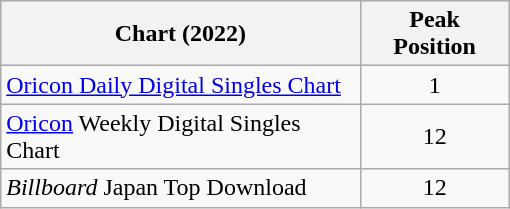<table class="wikitable" style="width:340px;">
<tr>
<th>Chart (2022)</th>
<th>Peak Position</th>
</tr>
<tr>
<td><a href='#'>Oricon Daily Digital Singles Chart</a></td>
<td style="text-align:center;">1</td>
</tr>
<tr>
<td><a href='#'>Oricon</a> Weekly Digital Singles Chart</td>
<td style="text-align:center;">12</td>
</tr>
<tr>
<td><em>Billboard</em> Japan Top Download</td>
<td style="text-align:center;">12</td>
</tr>
</table>
